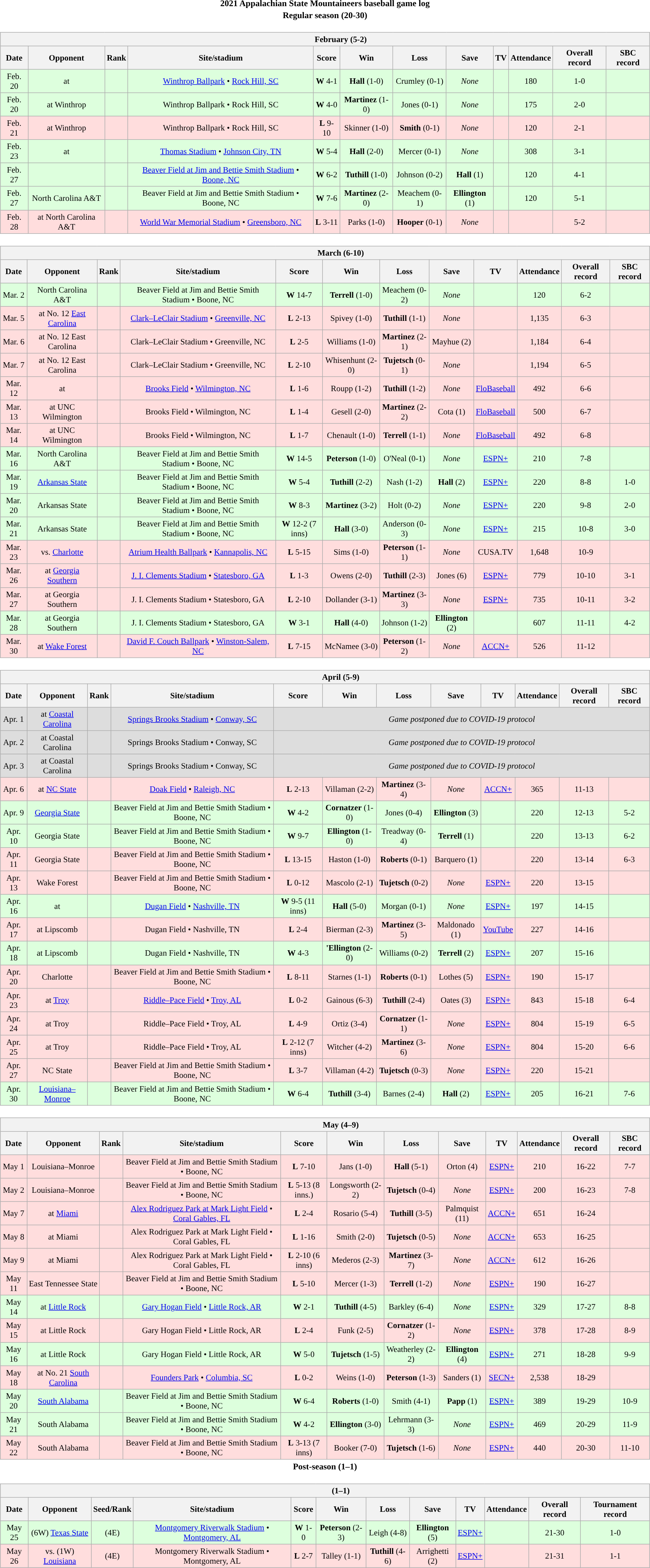<table class="toccolours" width=95% style="clear:both; margin:1.5em auto; text-align:center;">
<tr>
<th colspan=2>2021 Appalachian State Mountaineers baseball game log</th>
</tr>
<tr>
<th colspan=2>Regular season (20-30)</th>
</tr>
<tr valign="top">
<td><br><table class="wikitable collapsible" style="margin:auto; width:100%; text-align:center; font-size:95%">
<tr>
<th colspan=12 style="padding-left:4em;">February (5-2)</th>
</tr>
<tr>
<th>Date</th>
<th>Opponent</th>
<th>Rank</th>
<th>Site/stadium</th>
<th>Score</th>
<th>Win</th>
<th>Loss</th>
<th>Save</th>
<th>TV</th>
<th>Attendance</th>
<th>Overall record</th>
<th>SBC record</th>
</tr>
<tr align="center" bgcolor=#ddffdd>
<td>Feb. 20</td>
<td>at </td>
<td></td>
<td><a href='#'>Winthrop Ballpark</a> • <a href='#'>Rock Hill, SC</a></td>
<td><strong>W</strong> 4-1</td>
<td><strong>Hall</strong> (1-0)</td>
<td>Crumley (0-1)</td>
<td><em>None</em></td>
<td></td>
<td>180</td>
<td>1-0</td>
<td></td>
</tr>
<tr align="center" bgcolor=#ddffdd>
<td>Feb. 20</td>
<td>at Winthrop</td>
<td></td>
<td>Winthrop Ballpark • Rock Hill, SC</td>
<td><strong>W</strong> 4-0</td>
<td><strong>Martinez</strong> (1-0)</td>
<td>Jones (0-1)</td>
<td><em>None</em></td>
<td></td>
<td>175</td>
<td>2-0</td>
<td></td>
</tr>
<tr align="center" bgcolor=#ffdddd>
<td>Feb. 21</td>
<td>at Winthrop</td>
<td></td>
<td>Winthrop Ballpark • Rock Hill, SC</td>
<td><strong>L</strong> 9-10</td>
<td>Skinner (1-0)</td>
<td><strong>Smith</strong> (0-1)</td>
<td><em>None</em></td>
<td></td>
<td>120</td>
<td>2-1</td>
<td></td>
</tr>
<tr align="center" bgcolor=#ddffdd>
<td>Feb. 23</td>
<td>at </td>
<td></td>
<td><a href='#'>Thomas Stadium</a> • <a href='#'>Johnson City, TN</a></td>
<td><strong>W</strong> 5-4</td>
<td><strong>Hall</strong> (2-0)</td>
<td>Mercer (0-1)</td>
<td><em>None</em></td>
<td></td>
<td>308</td>
<td>3-1</td>
<td></td>
</tr>
<tr align="center" bgcolor=#ddffdd>
<td>Feb. 27</td>
<td></td>
<td></td>
<td><a href='#'>Beaver Field at Jim and Bettie Smith Stadium</a> • <a href='#'>Boone, NC</a></td>
<td><strong>W</strong> 6-2</td>
<td><strong>Tuthill</strong> (1-0)</td>
<td>Johnson (0-2)</td>
<td><strong>Hall</strong> (1)</td>
<td></td>
<td>120</td>
<td>4-1</td>
<td></td>
</tr>
<tr align="center" bgcolor=#ddffdd>
<td>Feb. 27</td>
<td>North Carolina A&T</td>
<td></td>
<td>Beaver Field at Jim and Bettie Smith Stadium • Boone, NC</td>
<td><strong>W</strong> 7-6</td>
<td><strong>Martinez</strong> (2-0)</td>
<td>Meachem (0-1)</td>
<td><strong>Ellington</strong> (1)</td>
<td></td>
<td>120</td>
<td>5-1</td>
<td></td>
</tr>
<tr align="center" bgcolor=#ffdddd>
<td>Feb. 28</td>
<td>at North Carolina A&T</td>
<td></td>
<td><a href='#'>World War Memorial Stadium</a> • <a href='#'>Greensboro, NC</a></td>
<td><strong>L</strong> 3-11</td>
<td>Parks (1-0)</td>
<td><strong>Hooper</strong> (0-1)</td>
<td><em>None</em></td>
<td></td>
<td></td>
<td>5-2</td>
<td></td>
</tr>
</table>
</td>
</tr>
<tr>
<td><br><table class="wikitable collapsible " style="margin:auto; width:100%; text-align:center; font-size:95%">
<tr>
<th colspan=12 style="padding-left:4em;">March (6-10)</th>
</tr>
<tr>
<th>Date</th>
<th>Opponent</th>
<th>Rank</th>
<th>Site/stadium</th>
<th>Score</th>
<th>Win</th>
<th>Loss</th>
<th>Save</th>
<th>TV</th>
<th>Attendance</th>
<th>Overall record</th>
<th>SBC record</th>
</tr>
<tr align="center" bgcolor=#ddffdd>
<td>Mar. 2</td>
<td>North Carolina A&T</td>
<td></td>
<td>Beaver Field at Jim and Bettie Smith Stadium • Boone, NC</td>
<td><strong>W</strong> 14-7</td>
<td><strong>Terrell</strong> (1-0)</td>
<td>Meachem (0-2)</td>
<td><em>None</em></td>
<td></td>
<td>120</td>
<td>6-2</td>
<td></td>
</tr>
<tr align="center" bgcolor=#ffdddd>
<td>Mar. 5</td>
<td>at No. 12 <a href='#'>East Carolina</a></td>
<td></td>
<td><a href='#'>Clark–LeClair Stadium</a> • <a href='#'>Greenville, NC</a></td>
<td><strong>L</strong> 2-13</td>
<td>Spivey (1-0)</td>
<td><strong>Tuthill</strong> (1-1)</td>
<td><em>None</em></td>
<td></td>
<td>1,135</td>
<td>6-3</td>
<td></td>
</tr>
<tr align="center" bgcolor=#ffdddd>
<td>Mar. 6</td>
<td>at No. 12 East Carolina</td>
<td></td>
<td>Clark–LeClair Stadium • Greenville, NC</td>
<td><strong>L</strong> 2-5</td>
<td>Williams (1-0)</td>
<td><strong>Martinez</strong> (2-1)</td>
<td>Mayhue (2)</td>
<td></td>
<td>1,184</td>
<td>6-4</td>
<td></td>
</tr>
<tr align="center" bgcolor=#ffdddd>
<td>Mar. 7</td>
<td>at No. 12 East Carolina</td>
<td></td>
<td>Clark–LeClair Stadium • Greenville, NC</td>
<td><strong>L</strong> 2-10</td>
<td>Whisenhunt (2-0)</td>
<td><strong>Tujetsch</strong> (0-1)</td>
<td><em>None</em></td>
<td></td>
<td>1,194</td>
<td>6-5</td>
<td></td>
</tr>
<tr align="center" bgcolor=#ffdddd>
<td>Mar. 12</td>
<td>at </td>
<td></td>
<td><a href='#'>Brooks Field</a> • <a href='#'>Wilmington, NC</a></td>
<td><strong>L</strong> 1-6</td>
<td>Roupp (1-2)</td>
<td><strong>Tuthill</strong> (1-2)</td>
<td><em>None</em></td>
<td><a href='#'>FloBaseball</a></td>
<td>492</td>
<td>6-6</td>
<td></td>
</tr>
<tr align="center" bgcolor=#ffdddd>
<td>Mar. 13</td>
<td>at UNC Wilmington</td>
<td></td>
<td>Brooks Field • Wilmington, NC</td>
<td><strong>L</strong> 1-4</td>
<td>Gesell (2-0)</td>
<td><strong>Martinez</strong> (2-2)</td>
<td>Cota (1)</td>
<td><a href='#'>FloBaseball</a></td>
<td>500</td>
<td>6-7</td>
<td></td>
</tr>
<tr align="center" bgcolor=#ffdddd>
<td>Mar. 14</td>
<td>at UNC Wilmington</td>
<td></td>
<td>Brooks Field • Wilmington, NC</td>
<td><strong>L</strong> 1-7</td>
<td>Chenault (1-0)</td>
<td><strong>Terrell</strong> (1-1)</td>
<td><em>None</em></td>
<td><a href='#'>FloBaseball</a></td>
<td>492</td>
<td>6-8</td>
<td></td>
</tr>
<tr align="center" bgcolor=#ddffdd>
<td>Mar. 16</td>
<td>North Carolina A&T</td>
<td></td>
<td>Beaver Field at Jim and Bettie Smith Stadium • Boone, NC</td>
<td><strong>W</strong> 14-5</td>
<td><strong>Peterson</strong> (1-0)</td>
<td>O'Neal (0-1)</td>
<td><em>None</em></td>
<td><a href='#'>ESPN+</a></td>
<td>210</td>
<td>7-8</td>
<td></td>
</tr>
<tr align="center" bgcolor=#ddffdd>
<td>Mar. 19</td>
<td><a href='#'>Arkansas State</a></td>
<td></td>
<td>Beaver Field at Jim and Bettie Smith Stadium • Boone, NC</td>
<td><strong>W</strong> 5-4</td>
<td><strong>Tuthill</strong> (2-2)</td>
<td>Nash (1-2)</td>
<td><strong>Hall</strong> (2)</td>
<td><a href='#'>ESPN+</a></td>
<td>220</td>
<td>8-8</td>
<td>1-0</td>
</tr>
<tr align="center" bgcolor=#ddffdd>
<td>Mar. 20</td>
<td>Arkansas State</td>
<td></td>
<td>Beaver Field at Jim and Bettie Smith Stadium • Boone, NC</td>
<td><strong>W</strong> 8-3</td>
<td><strong>Martinez</strong> (3-2)</td>
<td>Holt (0-2)</td>
<td><em>None</em></td>
<td><a href='#'>ESPN+</a></td>
<td>220</td>
<td>9-8</td>
<td>2-0</td>
</tr>
<tr align="center" bgcolor=#ddffdd>
<td>Mar. 21</td>
<td>Arkansas State</td>
<td></td>
<td>Beaver Field at Jim and Bettie Smith Stadium • Boone, NC</td>
<td><strong>W</strong> 12-2 (7 inns)</td>
<td><strong>Hall</strong> (3-0)</td>
<td>Anderson (0-3)</td>
<td><em>None</em></td>
<td><a href='#'>ESPN+</a></td>
<td>215</td>
<td>10-8</td>
<td>3-0</td>
</tr>
<tr align="center" bgcolor=#ffdddd>
<td>Mar. 23</td>
<td>vs. <a href='#'>Charlotte</a></td>
<td></td>
<td><a href='#'>Atrium Health Ballpark</a> • <a href='#'>Kannapolis, NC</a></td>
<td><strong>L</strong> 5-15</td>
<td>Sims (1-0)</td>
<td><strong>Peterson</strong> (1-1)</td>
<td><em>None</em></td>
<td>CUSA.TV</td>
<td>1,648</td>
<td>10-9</td>
<td></td>
</tr>
<tr align="center" bgcolor=#ffdddd>
<td>Mar. 26</td>
<td>at <a href='#'>Georgia Southern</a></td>
<td></td>
<td><a href='#'>J. I. Clements Stadium</a> • <a href='#'>Statesboro, GA</a></td>
<td><strong>L</strong> 1-3</td>
<td>Owens (2-0)</td>
<td><strong>Tuthill</strong> (2-3)</td>
<td>Jones (6)</td>
<td><a href='#'>ESPN+</a></td>
<td>779</td>
<td>10-10</td>
<td>3-1</td>
</tr>
<tr align="center" bgcolor=#ffdddd>
<td>Mar. 27</td>
<td>at Georgia Southern</td>
<td></td>
<td>J. I. Clements Stadium • Statesboro, GA</td>
<td><strong>L</strong> 2-10</td>
<td>Dollander (3-1)</td>
<td><strong>Martinez</strong> (3-3)</td>
<td><em>None</em></td>
<td><a href='#'>ESPN+</a></td>
<td>735</td>
<td>10-11</td>
<td>3-2</td>
</tr>
<tr align="center" bgcolor=#ddffdd>
<td>Mar. 28</td>
<td>at Georgia Southern</td>
<td></td>
<td>J. I. Clements Stadium • Statesboro, GA</td>
<td><strong>W</strong> 3-1</td>
<td><strong>Hall</strong> (4-0)</td>
<td>Johnson (1-2)</td>
<td><strong>Ellington</strong> (2)</td>
<td></td>
<td>607</td>
<td>11-11</td>
<td>4-2</td>
</tr>
<tr align="center" bgcolor=#ffdddd>
<td>Mar. 30</td>
<td>at <a href='#'>Wake Forest</a></td>
<td></td>
<td><a href='#'>David F. Couch Ballpark</a> • <a href='#'>Winston-Salem, NC</a></td>
<td><strong>L</strong> 7-15</td>
<td>McNamee (3-0)</td>
<td><strong>Peterson</strong> (1-2)</td>
<td><em>None</em></td>
<td><a href='#'>ACCN+</a></td>
<td>526</td>
<td>11-12</td>
<td></td>
</tr>
</table>
</td>
</tr>
<tr>
<td><br><table class="wikitable collapsible" style="margin:auto; width:100%; text-align:center; font-size:95%">
<tr>
<th colspan=12 style="padding-left:4em;">April (5-9)</th>
</tr>
<tr>
<th>Date</th>
<th>Opponent</th>
<th>Rank</th>
<th>Site/stadium</th>
<th>Score</th>
<th>Win</th>
<th>Loss</th>
<th>Save</th>
<th>TV</th>
<th>Attendance</th>
<th>Overall record</th>
<th>SBC record</th>
</tr>
<tr align="center" bgcolor=#dddddd>
<td>Apr. 1</td>
<td>at <a href='#'>Coastal Carolina</a></td>
<td></td>
<td><a href='#'>Springs Brooks Stadium</a> • <a href='#'>Conway, SC</a></td>
<td colspan=12><em>Game postponed due to COVID-19 protocol</em></td>
</tr>
<tr align="center" bgcolor=#dddddd>
<td>Apr. 2</td>
<td>at Coastal Carolina</td>
<td></td>
<td>Springs Brooks Stadium • Conway, SC</td>
<td colspan=12><em>Game postponed due to COVID-19 protocol</em></td>
</tr>
<tr align="center" bgcolor=#dddddd>
<td>Apr. 3</td>
<td>at Coastal Carolina</td>
<td></td>
<td>Springs Brooks Stadium • Conway, SC</td>
<td colspan=12><em>Game postponed due to COVID-19 protocol</em></td>
</tr>
<tr align="center" bgcolor=#ffdddd>
<td>Apr. 6</td>
<td>at <a href='#'>NC State</a></td>
<td></td>
<td><a href='#'>Doak Field</a> • <a href='#'>Raleigh, NC</a></td>
<td><strong>L</strong> 2-13</td>
<td>Villaman (2-2)</td>
<td><strong>Martinez</strong> (3-4)</td>
<td><em>None</em></td>
<td><a href='#'>ACCN+</a></td>
<td>365</td>
<td>11-13</td>
<td></td>
</tr>
<tr align="center" bgcolor=#ddffdd>
<td>Apr. 9</td>
<td><a href='#'>Georgia State</a></td>
<td></td>
<td>Beaver Field at Jim and Bettie Smith Stadium • Boone, NC</td>
<td><strong>W</strong> 4-2</td>
<td><strong>Cornatzer</strong> (1-0)</td>
<td>Jones (0-4)</td>
<td><strong>Ellington</strong> (3)</td>
<td></td>
<td>220</td>
<td>12-13</td>
<td>5-2</td>
</tr>
<tr align="center" bgcolor=#ddffdd>
<td>Apr. 10</td>
<td>Georgia State</td>
<td></td>
<td>Beaver Field at Jim and Bettie Smith Stadium • Boone, NC</td>
<td><strong>W</strong> 9-7</td>
<td><strong>Ellington</strong> (1-0)</td>
<td>Treadway (0-4)</td>
<td><strong>Terrell</strong> (1)</td>
<td></td>
<td>220</td>
<td>13-13</td>
<td>6-2</td>
</tr>
<tr align="center" bgcolor=#ffdddd>
<td>Apr. 11</td>
<td>Georgia State</td>
<td></td>
<td>Beaver Field at Jim and Bettie Smith Stadium • Boone, NC</td>
<td><strong>L</strong> 13-15</td>
<td>Haston (1-0)</td>
<td><strong>Roberts</strong> (0-1)</td>
<td>Barquero (1)</td>
<td></td>
<td>220</td>
<td>13-14</td>
<td>6-3</td>
</tr>
<tr align="center" bgcolor=#ffdddd>
<td>Apr. 13</td>
<td>Wake Forest</td>
<td></td>
<td>Beaver Field at Jim and Bettie Smith Stadium • Boone, NC</td>
<td><strong>L</strong> 0-12</td>
<td>Mascolo (2-1)</td>
<td><strong>Tujetsch</strong> (0-2)</td>
<td><em>None</em></td>
<td><a href='#'>ESPN+</a></td>
<td>220</td>
<td>13-15</td>
<td></td>
</tr>
<tr align="center" bgcolor=#ddffdd>
<td>Apr. 16</td>
<td>at </td>
<td></td>
<td><a href='#'>Dugan Field</a> • <a href='#'>Nashville, TN</a></td>
<td><strong>W</strong> 9-5 (11 inns)</td>
<td><strong>Hall</strong> (5-0)</td>
<td>Morgan (0-1)</td>
<td><em>None</em></td>
<td><a href='#'>ESPN+</a></td>
<td>197</td>
<td>14-15</td>
<td></td>
</tr>
<tr align="center" bgcolor=#ffdddd>
<td>Apr. 17</td>
<td>at Lipscomb</td>
<td></td>
<td>Dugan Field • Nashville, TN</td>
<td><strong>L</strong> 2-4</td>
<td>Bierman (2-3)</td>
<td><strong>Martinez</strong> (3-5)</td>
<td>Maldonado (1)</td>
<td><a href='#'>YouTube</a></td>
<td>227</td>
<td>14-16</td>
<td></td>
</tr>
<tr align="center" bgcolor=#ddffdd>
<td>Apr. 18</td>
<td>at Lipscomb</td>
<td></td>
<td>Dugan Field • Nashville, TN</td>
<td><strong>W</strong> 4-3</td>
<td><strong>'Ellington</strong> (2-0)</td>
<td>Williams (0-2)</td>
<td><strong>Terrell</strong> (2)</td>
<td><a href='#'>ESPN+</a></td>
<td>207</td>
<td>15-16</td>
<td></td>
</tr>
<tr align="center" bgcolor=#ffdddd>
<td>Apr. 20</td>
<td>Charlotte</td>
<td></td>
<td>Beaver Field at Jim and Bettie Smith Stadium • Boone, NC</td>
<td><strong>L</strong> 8-11</td>
<td>Starnes (1-1)</td>
<td><strong>Roberts</strong> (0-1)</td>
<td>Lothes (5)</td>
<td><a href='#'>ESPN+</a></td>
<td>190</td>
<td>15-17</td>
<td></td>
</tr>
<tr align="center" bgcolor=#ffdddd>
<td>Apr. 23</td>
<td>at <a href='#'>Troy</a></td>
<td></td>
<td><a href='#'>Riddle–Pace Field</a> • <a href='#'>Troy, AL</a></td>
<td><strong>L</strong> 0-2</td>
<td>Gainous (6-3)</td>
<td><strong>Tuthill</strong> (2-4)</td>
<td>Oates (3)</td>
<td><a href='#'>ESPN+</a></td>
<td>843</td>
<td>15-18</td>
<td>6-4</td>
</tr>
<tr align="center" bgcolor=#ffdddd>
<td>Apr. 24</td>
<td>at Troy</td>
<td></td>
<td>Riddle–Pace Field • Troy, AL</td>
<td><strong>L</strong> 4-9</td>
<td>Ortiz (3-4)</td>
<td><strong>Cornatzer</strong> (1-1)</td>
<td><em>None</em></td>
<td><a href='#'>ESPN+</a></td>
<td>804</td>
<td>15-19</td>
<td>6-5</td>
</tr>
<tr align="center" bgcolor=#ffdddd>
<td>Apr. 25</td>
<td>at Troy</td>
<td></td>
<td>Riddle–Pace Field • Troy, AL</td>
<td><strong>L</strong> 2-12 (7 inns)</td>
<td>Witcher (4-2)</td>
<td><strong>Martinez</strong> (3-6)</td>
<td><em>None</em></td>
<td><a href='#'>ESPN+</a></td>
<td>804</td>
<td>15-20</td>
<td>6-6</td>
</tr>
<tr align="center" bgcolor=#ffdddd>
<td>Apr. 27</td>
<td>NC State</td>
<td></td>
<td>Beaver Field at Jim and Bettie Smith Stadium • Boone, NC</td>
<td><strong>L</strong> 3-7</td>
<td>Villaman (4-2)</td>
<td><strong>Tujetsch</strong> (0-3)</td>
<td><em>None</em></td>
<td><a href='#'>ESPN+</a></td>
<td>220</td>
<td>15-21</td>
<td></td>
</tr>
<tr align="center" bgcolor=#ddffdd>
<td>Apr. 30</td>
<td><a href='#'>Louisiana–Monroe</a></td>
<td></td>
<td>Beaver Field at Jim and Bettie Smith Stadium • Boone, NC</td>
<td><strong>W</strong> 6-4</td>
<td><strong>Tuthill</strong> (3-4)</td>
<td>Barnes (2-4)</td>
<td><strong>Hall</strong> (2)</td>
<td><a href='#'>ESPN+</a></td>
<td>205</td>
<td>16-21</td>
<td>7-6</td>
</tr>
</table>
</td>
</tr>
<tr>
<td><br><table class="wikitable collapsible" style="margin:auto; width:100%; text-align:center; font-size:95%">
<tr>
<th colspan=13 style="padding-left:4em;">May (4–9)</th>
</tr>
<tr>
<th>Date</th>
<th>Opponent</th>
<th>Rank</th>
<th>Site/stadium</th>
<th>Score</th>
<th>Win</th>
<th>Loss</th>
<th>Save</th>
<th>TV</th>
<th>Attendance</th>
<th>Overall record</th>
<th>SBC record</th>
</tr>
<tr align="center" bgcolor=#ffdddd>
<td>May 1</td>
<td>Louisiana–Monroe</td>
<td></td>
<td>Beaver Field at Jim and Bettie Smith Stadium • Boone, NC</td>
<td><strong>L</strong> 7-10</td>
<td>Jans (1-0)</td>
<td><strong>Hall</strong> (5-1)</td>
<td>Orton (4)</td>
<td><a href='#'>ESPN+</a></td>
<td>210</td>
<td>16-22</td>
<td>7-7</td>
</tr>
<tr align="center" bgcolor=#ffdddd>
<td>May 2</td>
<td>Louisiana–Monroe</td>
<td></td>
<td>Beaver Field at Jim and Bettie Smith Stadium • Boone, NC</td>
<td><strong>L</strong> 5-13 (8 inns.)</td>
<td>Longsworth (2-2)</td>
<td><strong>Tujetsch</strong> (0-4)</td>
<td><em>None</em></td>
<td><a href='#'>ESPN+</a></td>
<td>200</td>
<td>16-23</td>
<td>7-8</td>
</tr>
<tr align="center" bgcolor=#ffdddd>
<td>May 7</td>
<td>at <a href='#'>Miami</a></td>
<td></td>
<td><a href='#'>Alex Rodriguez Park at Mark Light Field</a> • <a href='#'>Coral Gables, FL</a></td>
<td><strong>L</strong> 2-4</td>
<td>Rosario (5-4)</td>
<td><strong>Tuthill</strong> (3-5)</td>
<td>Palmquist (11)</td>
<td><a href='#'>ACCN+</a></td>
<td>651</td>
<td>16-24</td>
<td></td>
</tr>
<tr align="center" bgcolor=#ffdddd>
<td>May 8</td>
<td>at Miami</td>
<td></td>
<td>Alex Rodriguez Park at Mark Light Field • Coral Gables, FL</td>
<td><strong>L</strong> 1-16</td>
<td>Smith (2-0)</td>
<td><strong>Tujetsch</strong> (0-5)</td>
<td><em>None</em></td>
<td><a href='#'>ACCN+</a></td>
<td>653</td>
<td>16-25</td>
<td></td>
</tr>
<tr align="center" bgcolor=#ffdddd>
<td>May 9</td>
<td>at Miami</td>
<td></td>
<td>Alex Rodriguez Park at Mark Light Field • Coral Gables, FL</td>
<td><strong>L</strong> 2-10 (6 inns)</td>
<td>Mederos (2-3)</td>
<td><strong>Martinez</strong> (3-7)</td>
<td><em>None</em></td>
<td><a href='#'>ACCN+</a></td>
<td>612</td>
<td>16-26</td>
<td></td>
</tr>
<tr align="center" bgcolor=#ffdddd>
<td>May 11</td>
<td>East Tennessee State</td>
<td></td>
<td>Beaver Field at Jim and Bettie Smith Stadium • Boone, NC</td>
<td><strong>L</strong> 5-10</td>
<td>Mercer (1-3)</td>
<td><strong>Terrell</strong> (1-2)</td>
<td><em>None</em></td>
<td><a href='#'>ESPN+</a></td>
<td>190</td>
<td>16-27</td>
<td></td>
</tr>
<tr align="center" bgcolor=#ddffdd>
<td>May 14</td>
<td>at <a href='#'>Little Rock</a></td>
<td></td>
<td><a href='#'>Gary Hogan Field</a> • <a href='#'>Little Rock, AR</a></td>
<td><strong>W</strong> 2-1</td>
<td><strong>Tuthill</strong> (4-5)</td>
<td>Barkley (6-4)</td>
<td><em>None</em></td>
<td><a href='#'>ESPN+</a></td>
<td>329</td>
<td>17-27</td>
<td>8-8</td>
</tr>
<tr align="center" bgcolor=#ffdddd>
<td>May 15</td>
<td>at Little Rock</td>
<td></td>
<td>Gary Hogan Field • Little Rock, AR</td>
<td><strong>L</strong> 2-4</td>
<td>Funk (2-5)</td>
<td><strong>Cornatzer</strong> (1-2)</td>
<td><em>None</em></td>
<td><a href='#'>ESPN+</a></td>
<td>378</td>
<td>17-28</td>
<td>8-9</td>
</tr>
<tr align="center" bgcolor=#ddffdd>
<td>May 16</td>
<td>at Little Rock</td>
<td></td>
<td>Gary Hogan Field • Little Rock, AR</td>
<td><strong>W</strong> 5-0</td>
<td><strong>Tujetsch</strong> (1-5)</td>
<td>Weatherley (2-2)</td>
<td><strong>Ellington</strong> (4)</td>
<td><a href='#'>ESPN+</a></td>
<td>271</td>
<td>18-28</td>
<td>9-9</td>
</tr>
<tr align="center" bgcolor=#ffdddd>
<td>May 18</td>
<td>at No. 21 <a href='#'>South Carolina</a></td>
<td></td>
<td><a href='#'>Founders Park</a> • <a href='#'>Columbia, SC</a></td>
<td><strong>L</strong> 0-2</td>
<td>Weins (1-0)</td>
<td><strong>Peterson</strong> (1-3)</td>
<td>Sanders (1)</td>
<td><a href='#'>SECN+</a></td>
<td>2,538</td>
<td>18-29</td>
<td></td>
</tr>
<tr align="center" bgcolor=#ddffdd>
<td>May 20</td>
<td><a href='#'>South Alabama</a></td>
<td></td>
<td>Beaver Field at Jim and Bettie Smith Stadium • Boone, NC</td>
<td><strong>W</strong> 6-4</td>
<td><strong>Roberts</strong> (1-0)</td>
<td>Smith (4-1)</td>
<td><strong>Papp</strong> (1)</td>
<td><a href='#'>ESPN+</a></td>
<td>389</td>
<td>19-29</td>
<td>10-9</td>
</tr>
<tr align="center" bgcolor=#ddffdd>
<td>May 21</td>
<td>South Alabama</td>
<td></td>
<td>Beaver Field at Jim and Bettie Smith Stadium • Boone, NC</td>
<td><strong>W</strong> 4-2</td>
<td><strong>Ellington</strong> (3-0)</td>
<td>Lehrmann (3-3)</td>
<td><em>None</em></td>
<td><a href='#'>ESPN+</a></td>
<td>469</td>
<td>20-29</td>
<td>11-9</td>
</tr>
<tr align="center" bgcolor=#ffdddd>
<td>May 22</td>
<td>South Alabama</td>
<td></td>
<td>Beaver Field at Jim and Bettie Smith Stadium • Boone, NC</td>
<td><strong>L</strong> 3-13 (7 inns)</td>
<td>Booker (7-0)</td>
<td><strong>Tujetsch</strong> (1-6)</td>
<td><em>None</em></td>
<td><a href='#'>ESPN+</a></td>
<td>440</td>
<td>20-30</td>
<td>11-10</td>
</tr>
</table>
</td>
</tr>
<tr>
<th colspan=2>Post-season (1–1)</th>
</tr>
<tr>
<td><br><table class="wikitable collapsible" style="margin:auto; width:100%; text-align:center; font-size:95%">
<tr>
<th colspan=12 style="padding-left:4em;"> (1–1)</th>
</tr>
<tr>
<th>Date</th>
<th>Opponent</th>
<th>Seed/Rank</th>
<th>Site/stadium</th>
<th>Score</th>
<th>Win</th>
<th>Loss</th>
<th>Save</th>
<th>TV</th>
<th>Attendance</th>
<th>Overall record</th>
<th>Tournament record</th>
</tr>
<tr align="center" bgcolor=#ddffdd>
<td>May 25</td>
<td>(6W) <a href='#'>Texas State</a></td>
<td>(4E)</td>
<td><a href='#'>Montgomery Riverwalk Stadium</a> • <a href='#'>Montgomery, AL</a></td>
<td><strong>W</strong> 1-0</td>
<td><strong>Peterson</strong> (2-3)</td>
<td>Leigh (4-8)</td>
<td><strong>Ellington</strong> (5)</td>
<td><a href='#'>ESPN+</a></td>
<td></td>
<td>21-30</td>
<td>1-0</td>
</tr>
<tr align="center" bgcolor=#ffdddd>
<td>May 26</td>
<td>vs. (1W) <a href='#'>Louisiana</a></td>
<td>(4E)</td>
<td>Montgomery Riverwalk Stadium • Montgomery, AL</td>
<td><strong>L</strong> 2-7</td>
<td>Talley (1-1)</td>
<td><strong>Tuthill</strong> (4-6)</td>
<td>Arrighetti (2)</td>
<td><a href='#'>ESPN+</a></td>
<td></td>
<td>21-31</td>
<td>1-1</td>
</tr>
</table>
</td>
</tr>
</table>
